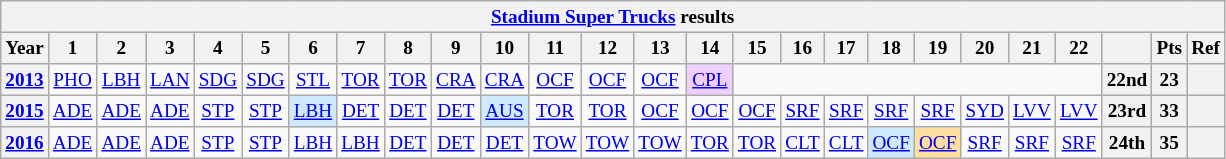<table class="wikitable" style="text-align:center; font-size:80%">
<tr>
<th colspan=45><a href='#'>Stadium Super Trucks</a> results</th>
</tr>
<tr>
<th>Year</th>
<th>1</th>
<th>2</th>
<th>3</th>
<th>4</th>
<th>5</th>
<th>6</th>
<th>7</th>
<th>8</th>
<th>9</th>
<th>10</th>
<th>11</th>
<th>12</th>
<th>13</th>
<th>14</th>
<th>15</th>
<th>16</th>
<th>17</th>
<th>18</th>
<th>19</th>
<th>20</th>
<th>21</th>
<th>22</th>
<th></th>
<th>Pts</th>
<th>Ref</th>
</tr>
<tr>
<th><a href='#'>2013</a></th>
<td><a href='#'>PHO</a></td>
<td><a href='#'>LBH</a></td>
<td><a href='#'>LAN</a></td>
<td><a href='#'>SDG</a></td>
<td><a href='#'>SDG</a></td>
<td><a href='#'>STL</a></td>
<td><a href='#'>TOR</a></td>
<td><a href='#'>TOR</a></td>
<td><a href='#'>CRA</a></td>
<td><a href='#'>CRA</a></td>
<td><a href='#'>OCF</a></td>
<td><a href='#'>OCF</a></td>
<td><a href='#'>OCF</a></td>
<td style="background:#EFCFFF;"><a href='#'>CPL</a><br></td>
<td colspan=8></td>
<th>22nd</th>
<th>23</th>
<th></th>
</tr>
<tr>
<th><a href='#'>2015</a></th>
<td><a href='#'>ADE</a></td>
<td><a href='#'>ADE</a></td>
<td><a href='#'>ADE</a></td>
<td><a href='#'>STP</a></td>
<td><a href='#'>STP</a></td>
<td style="background:#CFEAFF;"><a href='#'>LBH</a><br></td>
<td><a href='#'>DET</a></td>
<td><a href='#'>DET</a></td>
<td><a href='#'>DET</a></td>
<td style="background:#CFEAFF;"><a href='#'>AUS</a><br></td>
<td><a href='#'>TOR</a></td>
<td><a href='#'>TOR</a></td>
<td><a href='#'>OCF</a></td>
<td><a href='#'>OCF</a></td>
<td><a href='#'>OCF</a></td>
<td><a href='#'>SRF</a></td>
<td><a href='#'>SRF</a></td>
<td><a href='#'>SRF</a></td>
<td><a href='#'>SRF</a></td>
<td><a href='#'>SYD</a></td>
<td><a href='#'>LVV</a></td>
<td><a href='#'>LVV</a></td>
<th>23rd</th>
<th>33</th>
<th></th>
</tr>
<tr>
<th><a href='#'>2016</a></th>
<td><a href='#'>ADE</a></td>
<td><a href='#'>ADE</a></td>
<td><a href='#'>ADE</a></td>
<td><a href='#'>STP</a></td>
<td><a href='#'>STP</a></td>
<td><a href='#'>LBH</a></td>
<td><a href='#'>LBH</a></td>
<td><a href='#'>DET</a></td>
<td><a href='#'>DET</a></td>
<td><a href='#'>DET</a></td>
<td><a href='#'>TOW</a></td>
<td><a href='#'>TOW</a></td>
<td><a href='#'>TOW</a></td>
<td><a href='#'>TOR</a></td>
<td><a href='#'>TOR</a></td>
<td><a href='#'>CLT</a></td>
<td><a href='#'>CLT</a></td>
<td style="background:#CFEAFF;"><a href='#'>OCF</a><br></td>
<td style="background:#FFDF9F;"><a href='#'>OCF</a><br></td>
<td><a href='#'>SRF</a></td>
<td><a href='#'>SRF</a></td>
<td><a href='#'>SRF</a></td>
<th>24th</th>
<th>35</th>
<th></th>
</tr>
</table>
